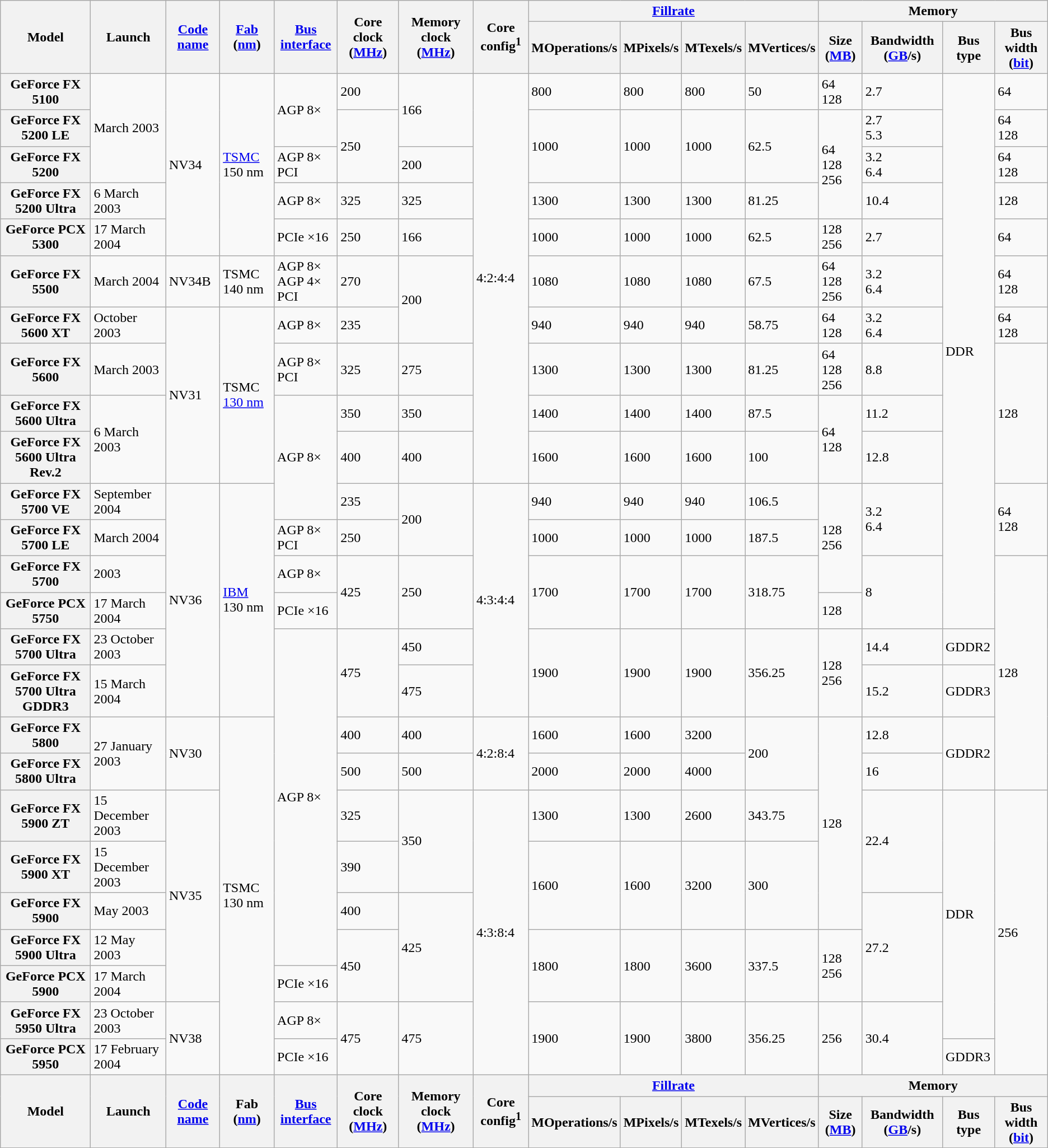<table class="wikitable">
<tr>
<th rowspan="2">Model</th>
<th rowspan="2">Launch</th>
<th rowspan="2"><a href='#'>Code name</a></th>
<th rowspan="2"><a href='#'>Fab</a> (<a href='#'>nm</a>)</th>
<th rowspan="2"><a href='#'>Bus</a> <a href='#'>interface</a></th>
<th rowspan="2">Core clock (<a href='#'>MHz</a>)</th>
<th rowspan="2">Memory clock (<a href='#'>MHz</a>)</th>
<th rowspan="2">Core config<sup>1</sup></th>
<th colspan="4"><a href='#'>Fillrate</a></th>
<th colspan="4">Memory</th>
</tr>
<tr>
<th>MOperations/s</th>
<th>MPixels/s</th>
<th>MTexels/s</th>
<th>MVertices/s</th>
<th>Size (<a href='#'>MB</a>)</th>
<th>Bandwidth (<a href='#'>GB</a>/s)</th>
<th>Bus type</th>
<th>Bus width (<a href='#'>bit</a>)</th>
</tr>
<tr>
<th>GeForce FX 5100</th>
<td rowspan="3">March 2003</td>
<td rowspan="5">NV34</td>
<td rowspan="5"><a href='#'>TSMC</a> 150 nm</td>
<td rowspan="2">AGP 8×</td>
<td>200</td>
<td rowspan="2">166</td>
<td rowspan="10">4:2:4:4</td>
<td>800</td>
<td>800</td>
<td>800</td>
<td>50</td>
<td>64<br>128</td>
<td>2.7</td>
<td rowspan="14">DDR</td>
<td>64</td>
</tr>
<tr>
<th>GeForce FX 5200 LE</th>
<td rowspan="2">250</td>
<td rowspan="2">1000</td>
<td rowspan="2">1000</td>
<td rowspan="2">1000</td>
<td rowspan="2">62.5</td>
<td rowspan="3">64<br>128
256</td>
<td>2.7<br>5.3</td>
<td>64<br>128</td>
</tr>
<tr>
<th>GeForce FX 5200</th>
<td>AGP 8×<br>PCI</td>
<td>200</td>
<td>3.2<br>6.4</td>
<td>64<br>128</td>
</tr>
<tr>
<th>GeForce FX 5200 Ultra</th>
<td>6 March 2003</td>
<td>AGP 8×</td>
<td>325</td>
<td>325</td>
<td>1300</td>
<td>1300</td>
<td>1300</td>
<td>81.25</td>
<td>10.4</td>
<td>128</td>
</tr>
<tr>
<th>GeForce PCX 5300</th>
<td>17 March 2004</td>
<td>PCIe ×16</td>
<td>250</td>
<td>166</td>
<td>1000</td>
<td>1000</td>
<td>1000</td>
<td>62.5</td>
<td>128<br>256</td>
<td>2.7</td>
<td>64</td>
</tr>
<tr>
<th>GeForce FX 5500</th>
<td>March 2004</td>
<td>NV34B</td>
<td>TSMC 140 nm</td>
<td>AGP 8×<br>AGP 4×
PCI</td>
<td>270</td>
<td rowspan="2">200</td>
<td>1080</td>
<td>1080</td>
<td>1080</td>
<td>67.5</td>
<td>64<br>128
256</td>
<td>3.2<br>6.4</td>
<td>64<br>128</td>
</tr>
<tr>
<th>GeForce FX 5600 XT</th>
<td>October 2003</td>
<td rowspan="4">NV31</td>
<td rowspan="4">TSMC <a href='#'>130 nm</a></td>
<td>AGP 8×</td>
<td>235</td>
<td>940</td>
<td>940</td>
<td>940</td>
<td>58.75</td>
<td>64<br>128</td>
<td>3.2<br>6.4</td>
<td>64<br>128</td>
</tr>
<tr>
<th>GeForce FX 5600</th>
<td>March 2003</td>
<td>AGP 8×<br>PCI</td>
<td>325</td>
<td>275</td>
<td>1300</td>
<td>1300</td>
<td>1300</td>
<td>81.25</td>
<td>64<br>128
256</td>
<td>8.8</td>
<td rowspan="3">128</td>
</tr>
<tr>
<th>GeForce FX 5600 Ultra</th>
<td rowspan="2">6 March 2003</td>
<td rowspan="3">AGP 8×</td>
<td>350</td>
<td>350</td>
<td>1400</td>
<td>1400</td>
<td>1400</td>
<td>87.5</td>
<td rowspan="2">64<br>128</td>
<td>11.2</td>
</tr>
<tr>
<th>GeForce FX 5600 Ultra Rev.2</th>
<td>400</td>
<td>400</td>
<td>1600</td>
<td>1600</td>
<td>1600</td>
<td>100</td>
<td>12.8</td>
</tr>
<tr>
<th>GeForce FX 5700 VE</th>
<td>September 2004</td>
<td rowspan="6">NV36</td>
<td rowspan="6"><a href='#'>IBM</a> 130 nm</td>
<td>235</td>
<td rowspan="2">200</td>
<td rowspan="6">4:3:4:4</td>
<td>940</td>
<td>940</td>
<td>940</td>
<td>106.5</td>
<td rowspan="3">128<br>256</td>
<td rowspan="2">3.2<br>6.4</td>
<td rowspan="2">64<br>128</td>
</tr>
<tr>
<th>GeForce FX 5700 LE</th>
<td>March 2004</td>
<td>AGP 8×<br>PCI</td>
<td>250</td>
<td>1000</td>
<td>1000</td>
<td>1000</td>
<td>187.5</td>
</tr>
<tr>
<th>GeForce FX 5700</th>
<td>2003</td>
<td>AGP 8×</td>
<td rowspan="2">425</td>
<td rowspan="2">250</td>
<td rowspan="2">1700</td>
<td rowspan="2">1700</td>
<td rowspan="2">1700</td>
<td rowspan="2">318.75</td>
<td rowspan="2">8</td>
<td rowspan="6">128</td>
</tr>
<tr>
<th>GeForce PCX 5750</th>
<td>17 March 2004</td>
<td>PCIe ×16</td>
<td>128</td>
</tr>
<tr>
<th>GeForce FX 5700 Ultra</th>
<td>23 October 2003</td>
<td rowspan="8">AGP 8×</td>
<td rowspan="2">475</td>
<td>450</td>
<td rowspan="2">1900</td>
<td rowspan="2">1900</td>
<td rowspan="2">1900</td>
<td rowspan="2">356.25</td>
<td rowspan="2">128<br>256</td>
<td>14.4</td>
<td>GDDR2</td>
</tr>
<tr>
<th>GeForce FX 5700 Ultra GDDR3</th>
<td>15 March 2004</td>
<td>475</td>
<td>15.2</td>
<td>GDDR3</td>
</tr>
<tr>
<th>GeForce FX 5800</th>
<td rowspan="2">27 January 2003</td>
<td rowspan="2">NV30</td>
<td rowspan="9">TSMC 130 nm</td>
<td>400</td>
<td>400</td>
<td rowspan="2">4:2:8:4</td>
<td>1600</td>
<td>1600</td>
<td>3200</td>
<td rowspan="2">200</td>
<td rowspan="5">128</td>
<td>12.8</td>
<td rowspan="2">GDDR2</td>
</tr>
<tr>
<th>GeForce FX 5800 Ultra</th>
<td>500</td>
<td>500</td>
<td>2000</td>
<td>2000</td>
<td>4000</td>
<td>16</td>
</tr>
<tr>
<th>GeForce FX 5900 ZT</th>
<td>15 December 2003</td>
<td rowspan="5">NV35</td>
<td>325</td>
<td rowspan="2">350</td>
<td rowspan="7">4:3:8:4</td>
<td>1300</td>
<td>1300</td>
<td>2600</td>
<td>343.75</td>
<td rowspan="2">22.4</td>
<td rowspan="6">DDR</td>
<td rowspan="7">256</td>
</tr>
<tr>
<th>GeForce FX 5900 XT</th>
<td>15 December 2003</td>
<td>390</td>
<td rowspan="2">1600</td>
<td rowspan="2">1600</td>
<td rowspan="2">3200</td>
<td rowspan="2">300</td>
</tr>
<tr>
<th>GeForce FX 5900</th>
<td>May 2003</td>
<td>400</td>
<td rowspan="3">425</td>
<td rowspan="3">27.2</td>
</tr>
<tr>
<th>GeForce FX 5900 Ultra</th>
<td>12 May 2003</td>
<td rowspan="2">450</td>
<td rowspan="2">1800</td>
<td rowspan="2">1800</td>
<td rowspan="2">3600</td>
<td rowspan="2">337.5</td>
<td rowspan="2">128<br>256</td>
</tr>
<tr>
<th>GeForce PCX 5900</th>
<td>17 March 2004</td>
<td>PCIe ×16</td>
</tr>
<tr>
<th>GeForce FX 5950 Ultra</th>
<td>23 October 2003</td>
<td rowspan="2">NV38</td>
<td>AGP 8×</td>
<td rowspan="2">475</td>
<td rowspan="2">475</td>
<td rowspan="2">1900</td>
<td rowspan="2">1900</td>
<td rowspan="2">3800</td>
<td rowspan="2">356.25</td>
<td rowspan="2">256</td>
<td rowspan="2">30.4</td>
</tr>
<tr>
<th>GeForce PCX 5950</th>
<td>17 February 2004</td>
<td>PCIe ×16</td>
<td>GDDR3</td>
</tr>
<tr>
<th rowspan="2">Model</th>
<th rowspan="2">Launch</th>
<th rowspan="2"><a href='#'>Code name</a></th>
<th rowspan="2">Fab (<a href='#'>nm</a>)</th>
<th rowspan="2"><a href='#'>Bus</a> <a href='#'>interface</a></th>
<th rowspan="2">Core clock (<a href='#'>MHz</a>)</th>
<th rowspan="2">Memory clock (<a href='#'>MHz</a>)</th>
<th rowspan="2">Core config<sup>1</sup></th>
<th colspan="4"><a href='#'>Fillrate</a></th>
<th colspan="4">Memory</th>
</tr>
<tr>
<th>MOperations/s</th>
<th>MPixels/s</th>
<th>MTexels/s</th>
<th>MVertices/s</th>
<th>Size (<a href='#'>MB</a>)</th>
<th>Bandwidth (<a href='#'>GB</a>/s)</th>
<th>Bus type</th>
<th>Bus width (<a href='#'>bit</a>)</th>
</tr>
</table>
